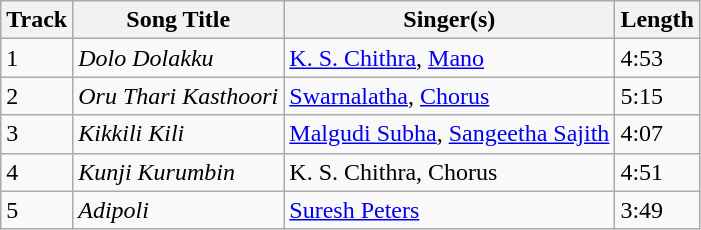<table class="wikitable">
<tr>
<th>Track</th>
<th>Song Title</th>
<th>Singer(s)</th>
<th>Length</th>
</tr>
<tr>
<td>1</td>
<td><em>Dolo Dolakku</em></td>
<td><a href='#'>K. S. Chithra</a>, <a href='#'>Mano</a></td>
<td>4:53</td>
</tr>
<tr>
<td>2</td>
<td><em>Oru Thari Kasthoori</em></td>
<td><a href='#'>Swarnalatha</a>, <a href='#'>Chorus</a></td>
<td>5:15</td>
</tr>
<tr>
<td>3</td>
<td><em>Kikkili Kili</em></td>
<td><a href='#'>Malgudi Subha</a>, <a href='#'>Sangeetha Sajith</a></td>
<td>4:07</td>
</tr>
<tr>
<td>4</td>
<td><em>Kunji Kurumbin</em></td>
<td>K. S. Chithra, Chorus</td>
<td>4:51</td>
</tr>
<tr>
<td>5</td>
<td><em>Adipoli</em></td>
<td><a href='#'>Suresh Peters</a></td>
<td>3:49</td>
</tr>
</table>
